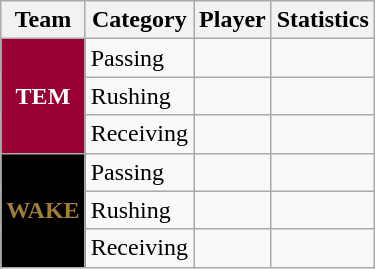<table class="wikitable">
<tr>
<th>Team</th>
<th>Category</th>
<th>Player</th>
<th>Statistics</th>
</tr>
<tr>
<td rowspan=3 style="background:#990033; color:#ffffff; text-align:center;"><strong>TEM</strong></td>
<td>Passing</td>
<td></td>
<td></td>
</tr>
<tr>
<td>Rushing</td>
<td></td>
<td></td>
</tr>
<tr>
<td>Receiving</td>
<td></td>
<td></td>
</tr>
<tr>
<td rowspan=3 style="background:#000000; color:#9e7e38; text-align:center;"><strong>WAKE</strong></td>
<td>Passing</td>
<td></td>
<td></td>
</tr>
<tr>
<td>Rushing</td>
<td></td>
<td></td>
</tr>
<tr>
<td>Receiving</td>
<td></td>
<td></td>
</tr>
</table>
